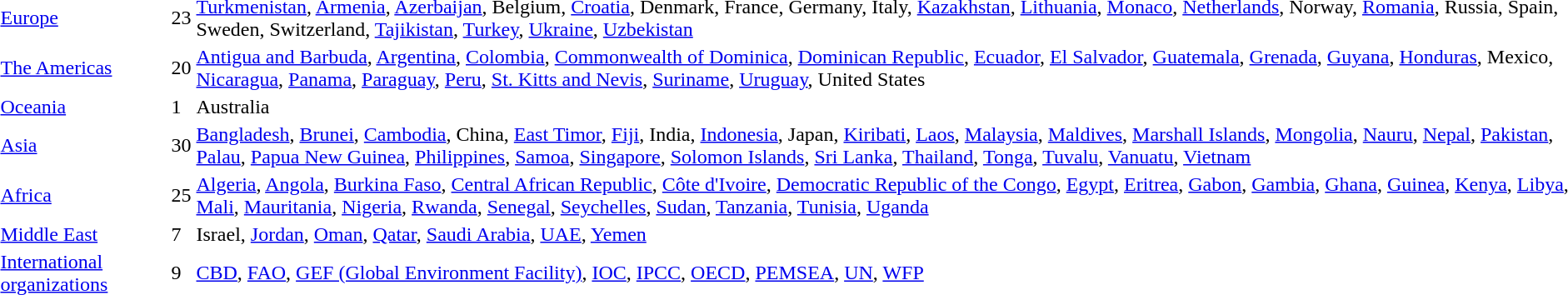<table>
<tr>
<td><a href='#'>Europe</a></td>
<td>23</td>
<td><a href='#'>Turkmenistan</a>, <a href='#'>Armenia</a>, <a href='#'>Azerbaijan</a>, Belgium, <a href='#'>Croatia</a>, Denmark, France, Germany, Italy, <a href='#'>Kazakhstan</a>, <a href='#'>Lithuania</a>, <a href='#'>Monaco</a>, <a href='#'>Netherlands</a>, Norway, <a href='#'>Romania</a>, Russia, Spain, Sweden, Switzerland, <a href='#'>Tajikistan</a>, <a href='#'>Turkey</a>, <a href='#'>Ukraine</a>, <a href='#'>Uzbekistan</a></td>
</tr>
<tr>
<td><a href='#'>The Americas</a></td>
<td>20</td>
<td><a href='#'>Antigua and Barbuda</a>, <a href='#'>Argentina</a>, <a href='#'>Colombia</a>, <a href='#'>Commonwealth of Dominica</a>, <a href='#'>Dominican Republic</a>, <a href='#'>Ecuador</a>, <a href='#'>El Salvador</a>, <a href='#'>Guatemala</a>, <a href='#'>Grenada</a>, <a href='#'>Guyana</a>, <a href='#'>Honduras</a>, Mexico, <a href='#'>Nicaragua</a>, <a href='#'>Panama</a>, <a href='#'>Paraguay</a>, <a href='#'>Peru</a>, <a href='#'>St. Kitts and Nevis</a>, <a href='#'>Suriname</a>, <a href='#'>Uruguay</a>, United States</td>
</tr>
<tr>
<td><a href='#'>Oceania</a></td>
<td>1</td>
<td>Australia</td>
</tr>
<tr>
<td><a href='#'>Asia</a></td>
<td>30</td>
<td><a href='#'>Bangladesh</a>, <a href='#'>Brunei</a>, <a href='#'>Cambodia</a>, China, <a href='#'>East Timor</a>, <a href='#'>Fiji</a>, India, <a href='#'>Indonesia</a>, Japan, <a href='#'>Kiribati</a>, <a href='#'>Laos</a>, <a href='#'>Malaysia</a>, <a href='#'>Maldives</a>, <a href='#'>Marshall Islands</a>, <a href='#'>Mongolia</a>, <a href='#'>Nauru</a>, <a href='#'>Nepal</a>, <a href='#'>Pakistan</a>, <a href='#'>Palau</a>, <a href='#'>Papua New Guinea</a>, <a href='#'>Philippines</a>, <a href='#'>Samoa</a>, <a href='#'>Singapore</a>, <a href='#'>Solomon Islands</a>, <a href='#'>Sri Lanka</a>, <a href='#'>Thailand</a>, <a href='#'>Tonga</a>, <a href='#'>Tuvalu</a>, <a href='#'>Vanuatu</a>, <a href='#'>Vietnam</a></td>
</tr>
<tr>
<td><a href='#'>Africa</a></td>
<td>25</td>
<td><a href='#'>Algeria</a>, <a href='#'>Angola</a>, <a href='#'>Burkina Faso</a>, <a href='#'>Central African Republic</a>, <a href='#'>Côte d'Ivoire</a>, <a href='#'>Democratic Republic of the Congo</a>, <a href='#'>Egypt</a>, <a href='#'>Eritrea</a>, <a href='#'>Gabon</a>, <a href='#'>Gambia</a>, <a href='#'>Ghana</a>, <a href='#'>Guinea</a>, <a href='#'>Kenya</a>, <a href='#'>Libya</a>, <a href='#'>Mali</a>, <a href='#'>Mauritania</a>, <a href='#'>Nigeria</a>, <a href='#'>Rwanda</a>, <a href='#'>Senegal</a>, <a href='#'>Seychelles</a>, <a href='#'>Sudan</a>, <a href='#'>Tanzania</a>, <a href='#'>Tunisia</a>, <a href='#'>Uganda</a></td>
</tr>
<tr>
<td><a href='#'>Middle East</a></td>
<td>7</td>
<td>Israel, <a href='#'>Jordan</a>, <a href='#'>Oman</a>, <a href='#'>Qatar</a>, <a href='#'>Saudi Arabia</a>, <a href='#'>UAE</a>, <a href='#'>Yemen</a></td>
</tr>
<tr>
<td><a href='#'>International organizations</a></td>
<td>9</td>
<td><a href='#'>CBD</a>, <a href='#'>FAO</a>, <a href='#'>GEF (Global Environment Facility)</a>, <a href='#'>IOC</a>, <a href='#'>IPCC</a>, <a href='#'>OECD</a>, <a href='#'>PEMSEA</a>, <a href='#'>UN</a>, <a href='#'>WFP</a></td>
</tr>
</table>
